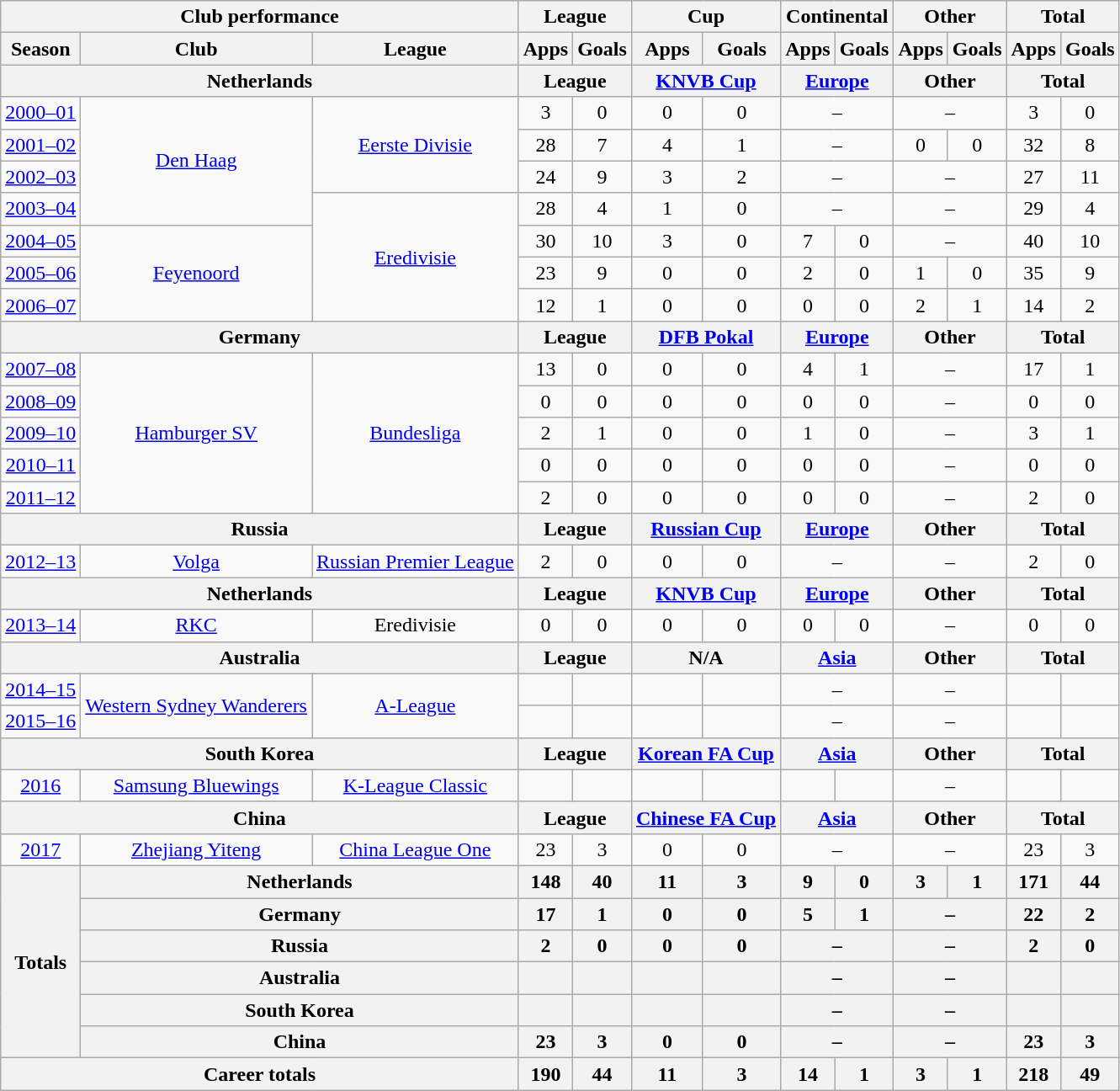<table class="wikitable" style="text-align:center">
<tr>
<th colspan="3">Club performance</th>
<th colspan="2">League</th>
<th colspan="2">Cup</th>
<th colspan="2">Continental</th>
<th colspan="2">Other</th>
<th colspan="2">Total</th>
</tr>
<tr>
<th>Season</th>
<th>Club</th>
<th>League</th>
<th>Apps</th>
<th>Goals</th>
<th>Apps</th>
<th>Goals</th>
<th>Apps</th>
<th>Goals</th>
<th>Apps</th>
<th>Goals</th>
<th>Apps</th>
<th>Goals</th>
</tr>
<tr>
<th colspan="3">Netherlands</th>
<th colspan="2">League</th>
<th colspan="2"><a href='#'>KNVB Cup</a></th>
<th colspan="2"><a href='#'>Europe</a></th>
<th colspan="2">Other</th>
<th colspan="2">Total</th>
</tr>
<tr>
<td><a href='#'>2000–01</a></td>
<td rowspan="4"><a href='#'>Den Haag</a></td>
<td rowspan="3"><a href='#'>Eerste Divisie</a></td>
<td>3</td>
<td>0</td>
<td>0</td>
<td>0</td>
<td colspan="2">–</td>
<td colspan="2">–</td>
<td>3</td>
<td>0</td>
</tr>
<tr>
<td><a href='#'>2001–02</a></td>
<td>28</td>
<td>7</td>
<td>4</td>
<td>1</td>
<td colspan="2">–</td>
<td>0</td>
<td>0</td>
<td>32</td>
<td>8</td>
</tr>
<tr>
<td><a href='#'>2002–03</a></td>
<td>24</td>
<td>9</td>
<td>3</td>
<td>2</td>
<td colspan="2">–</td>
<td colspan="2">–</td>
<td>27</td>
<td>11</td>
</tr>
<tr>
<td><a href='#'>2003–04</a></td>
<td rowspan="4"><a href='#'>Eredivisie</a></td>
<td>28</td>
<td>4</td>
<td>1</td>
<td>0</td>
<td colspan="2">–</td>
<td colspan="2">–</td>
<td>29</td>
<td>4</td>
</tr>
<tr>
<td><a href='#'>2004–05</a></td>
<td rowspan="3"><a href='#'>Feyenoord</a></td>
<td>30</td>
<td>10</td>
<td>3</td>
<td>0</td>
<td>7</td>
<td>0</td>
<td colspan="2">–</td>
<td>40</td>
<td>10</td>
</tr>
<tr>
<td><a href='#'>2005–06</a></td>
<td>23</td>
<td>9</td>
<td>0</td>
<td>0</td>
<td>2</td>
<td>0</td>
<td>1</td>
<td>0</td>
<td>35</td>
<td>9</td>
</tr>
<tr>
<td><a href='#'>2006–07</a></td>
<td>12</td>
<td>1</td>
<td>0</td>
<td>0</td>
<td>0</td>
<td>0</td>
<td>2</td>
<td>1</td>
<td>14</td>
<td>2</td>
</tr>
<tr>
<th colspan="3">Germany</th>
<th colspan="2">League</th>
<th colspan="2"><a href='#'>DFB Pokal</a></th>
<th colspan="2"><a href='#'>Europe</a></th>
<th colspan="2">Other</th>
<th colspan="2">Total</th>
</tr>
<tr>
<td><a href='#'>2007–08</a></td>
<td rowspan="5"><a href='#'>Hamburger SV</a></td>
<td rowspan="5"><a href='#'>Bundesliga</a></td>
<td>13</td>
<td>0</td>
<td>0</td>
<td>0</td>
<td>4</td>
<td>1</td>
<td colspan="2">–</td>
<td>17</td>
<td>1</td>
</tr>
<tr>
<td><a href='#'>2008–09</a></td>
<td>0</td>
<td>0</td>
<td>0</td>
<td>0</td>
<td>0</td>
<td>0</td>
<td colspan="2">–</td>
<td>0</td>
<td>0</td>
</tr>
<tr>
<td><a href='#'>2009–10</a></td>
<td>2</td>
<td>1</td>
<td>0</td>
<td>0</td>
<td>1</td>
<td>0</td>
<td colspan="2">–</td>
<td>3</td>
<td>1</td>
</tr>
<tr>
<td><a href='#'>2010–11</a></td>
<td>0</td>
<td>0</td>
<td>0</td>
<td>0</td>
<td>0</td>
<td>0</td>
<td colspan="2">–</td>
<td>0</td>
<td>0</td>
</tr>
<tr>
<td><a href='#'>2011–12</a></td>
<td>2</td>
<td>0</td>
<td>0</td>
<td>0</td>
<td>0</td>
<td>0</td>
<td colspan="2">–</td>
<td>2</td>
<td>0</td>
</tr>
<tr>
<th colspan="3">Russia</th>
<th colspan="2">League</th>
<th colspan="2"><a href='#'>Russian Cup</a></th>
<th colspan="2"><a href='#'>Europe</a></th>
<th colspan="2">Other</th>
<th colspan="2">Total</th>
</tr>
<tr>
<td><a href='#'>2012–13</a></td>
<td rowspan="1"><a href='#'>Volga</a></td>
<td rowspan="1"><a href='#'>Russian Premier League</a></td>
<td>2</td>
<td>0</td>
<td>0</td>
<td>0</td>
<td colspan="2">–</td>
<td colspan="2">–</td>
<td>2</td>
<td>0</td>
</tr>
<tr>
<th colspan="3">Netherlands</th>
<th colspan="2">League</th>
<th colspan="2"><a href='#'>KNVB Cup</a></th>
<th colspan="2"><a href='#'>Europe</a></th>
<th colspan="2">Other</th>
<th colspan="2">Total</th>
</tr>
<tr>
<td><a href='#'>2013–14</a></td>
<td rowspan="1"><a href='#'>RKC</a></td>
<td rowspan="1">Eredivisie</td>
<td>0</td>
<td>0</td>
<td>0</td>
<td>0</td>
<td>0</td>
<td>0</td>
<td colspan="2">–</td>
<td>0</td>
<td>0</td>
</tr>
<tr>
<th colspan="3">Australia</th>
<th colspan="2">League</th>
<th colspan="2">N/A</th>
<th colspan="2"><a href='#'>Asia</a></th>
<th colspan="2">Other</th>
<th colspan="2">Total</th>
</tr>
<tr>
<td><a href='#'>2014–15</a></td>
<td rowspan="2"><a href='#'>Western Sydney Wanderers</a></td>
<td rowspan="2"><a href='#'>A-League</a></td>
<td></td>
<td></td>
<td></td>
<td></td>
<td colspan="2">–</td>
<td colspan="2">–</td>
<td></td>
<td></td>
</tr>
<tr>
<td><a href='#'>2015–16</a></td>
<td></td>
<td></td>
<td></td>
<td></td>
<td colspan="2">–</td>
<td colspan="2">–</td>
<td></td>
<td></td>
</tr>
<tr>
<th colspan="3">South Korea</th>
<th colspan="2">League</th>
<th colspan="2"><a href='#'>Korean FA Cup</a></th>
<th colspan="2"><a href='#'>Asia</a></th>
<th colspan="2">Other</th>
<th colspan="2">Total</th>
</tr>
<tr>
<td><a href='#'>2016</a></td>
<td rowspan="1"><a href='#'>Samsung Bluewings</a></td>
<td rowspan="1"><a href='#'>K-League Classic</a></td>
<td></td>
<td></td>
<td></td>
<td></td>
<td></td>
<td></td>
<td colspan="2">–</td>
<td></td>
<td></td>
</tr>
<tr>
<th colspan="3">China</th>
<th colspan="2">League</th>
<th colspan="2"><a href='#'>Chinese FA Cup</a></th>
<th colspan="2"><a href='#'>Asia</a></th>
<th colspan="2">Other</th>
<th colspan="2">Total</th>
</tr>
<tr>
<td><a href='#'>2017</a></td>
<td><a href='#'>Zhejiang Yiteng</a></td>
<td><a href='#'>China League One</a></td>
<td>23</td>
<td>3</td>
<td>0</td>
<td>0</td>
<td colspan="2">–</td>
<td colspan="2">–</td>
<td>23</td>
<td>3</td>
</tr>
<tr>
<th rowspan="6">Totals</th>
<th colspan="2">Netherlands</th>
<th>148</th>
<th>40</th>
<th>11</th>
<th>3</th>
<th>9</th>
<th>0</th>
<th>3</th>
<th>1</th>
<th>171</th>
<th>44</th>
</tr>
<tr>
<th colspan="2">Germany</th>
<th>17</th>
<th>1</th>
<th>0</th>
<th>0</th>
<th>5</th>
<th>1</th>
<th colspan=2>–</th>
<th>22</th>
<th>2</th>
</tr>
<tr>
<th colspan="2">Russia</th>
<th>2</th>
<th>0</th>
<th>0</th>
<th>0</th>
<th colspan="2">–</th>
<th colspan="2">–</th>
<th>2</th>
<th>0</th>
</tr>
<tr>
<th colspan="2">Australia</th>
<th></th>
<th></th>
<th></th>
<th></th>
<th colspan="2">–</th>
<th colspan="2">–</th>
<th></th>
<th></th>
</tr>
<tr>
<th colspan="2">South Korea</th>
<th></th>
<th></th>
<th></th>
<th></th>
<th colspan="2">–</th>
<th colspan="2">–</th>
<th></th>
<th></th>
</tr>
<tr>
<th colspan="2">China</th>
<th>23</th>
<th>3</th>
<th>0</th>
<th>0</th>
<th colspan="2">–</th>
<th colspan="2">–</th>
<th>23</th>
<th>3</th>
</tr>
<tr>
<th colspan="3">Career totals</th>
<th>190</th>
<th>44</th>
<th>11</th>
<th>3</th>
<th>14</th>
<th>1</th>
<th>3</th>
<th>1</th>
<th>218</th>
<th>49</th>
</tr>
</table>
